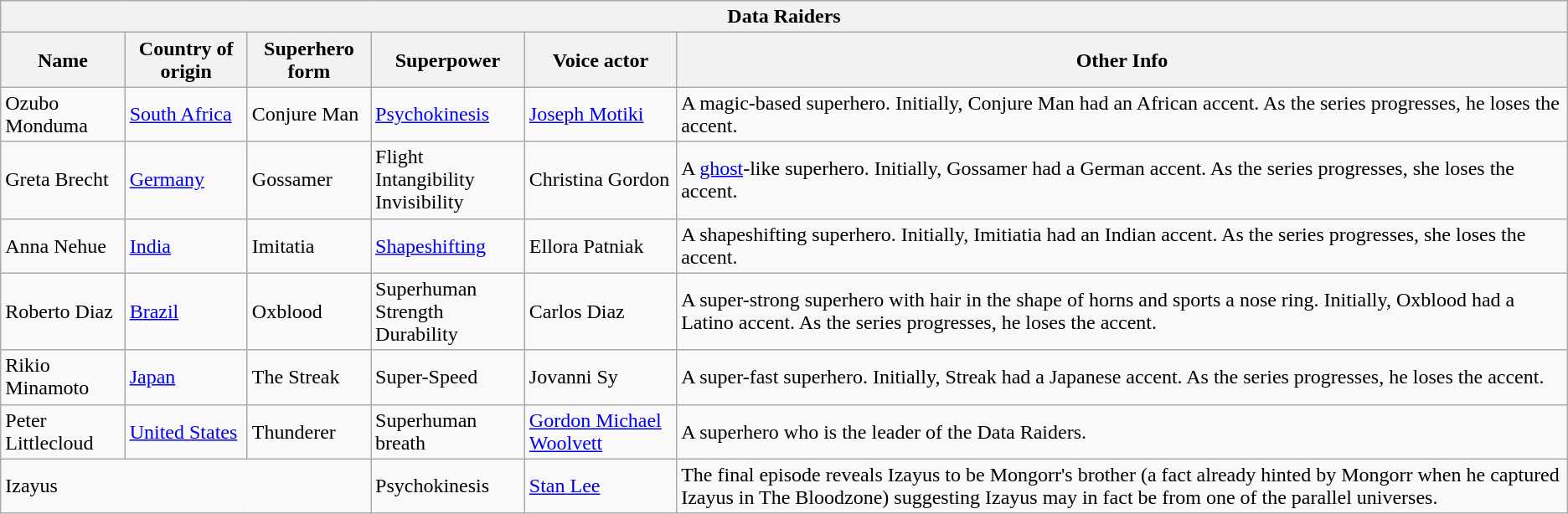<table class="wikitable">
<tr>
<th colspan=6>Data Raiders</th>
</tr>
<tr>
<th>Name</th>
<th>Country of origin</th>
<th>Superhero form</th>
<th>Superpower</th>
<th>Voice actor</th>
<th>Other Info</th>
</tr>
<tr>
<td>Ozubo Monduma</td>
<td><a href='#'>South Africa</a></td>
<td>Conjure Man</td>
<td><a href='#'>Psychokinesis</a></td>
<td><a href='#'>Joseph Motiki</a></td>
<td>A magic-based superhero. Initially, Conjure Man had an African accent. As the series progresses, he loses the accent.</td>
</tr>
<tr>
<td>Greta Brecht</td>
<td><a href='#'>Germany</a></td>
<td>Gossamer</td>
<td>Flight<br>Intangibility<br>Invisibility</td>
<td>Christina Gordon</td>
<td>A <a href='#'>ghost</a>-like superhero. Initially, Gossamer had a German accent. As the series progresses, she loses the accent.</td>
</tr>
<tr>
<td>Anna Nehue</td>
<td><a href='#'>India</a></td>
<td>Imitatia</td>
<td><a href='#'>Shapeshifting</a></td>
<td>Ellora Patniak</td>
<td>A shapeshifting superhero. Initially, Imitiatia had an Indian accent. As the series progresses, she loses the accent.</td>
</tr>
<tr>
<td>Roberto Diaz</td>
<td><a href='#'>Brazil</a></td>
<td>Oxblood</td>
<td>Superhuman Strength<br>Durability</td>
<td>Carlos Diaz</td>
<td>A super-strong superhero with hair in the shape of horns and sports a nose ring. Initially, Oxblood had a Latino accent. As the series progresses, he loses the accent.</td>
</tr>
<tr>
<td>Rikio Minamoto</td>
<td><a href='#'>Japan</a></td>
<td>The Streak</td>
<td>Super-Speed</td>
<td>Jovanni Sy</td>
<td>A super-fast superhero. Initially, Streak had a Japanese accent. As the series progresses, he loses the accent.</td>
</tr>
<tr>
<td>Peter Littlecloud</td>
<td><a href='#'>United States</a></td>
<td>Thunderer</td>
<td>Superhuman breath</td>
<td><a href='#'>Gordon Michael Woolvett</a></td>
<td>A superhero who is the leader of the Data Raiders.</td>
</tr>
<tr>
<td colspan=3>Izayus</td>
<td>Psychokinesis</td>
<td><a href='#'>Stan Lee</a></td>
<td>The final episode reveals Izayus to be Mongorr's brother (a fact already hinted by Mongorr when he captured Izayus in The Bloodzone) suggesting Izayus may in fact be from one of the parallel universes.</td>
</tr>
</table>
